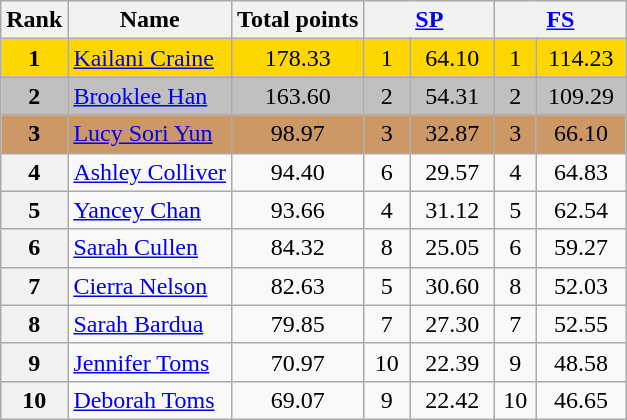<table class="wikitable sortable">
<tr>
<th>Rank</th>
<th>Name</th>
<th>Total points</th>
<th colspan="2" width="80px"><a href='#'>SP</a></th>
<th colspan="2" width="80px"><a href='#'>FS</a></th>
</tr>
<tr bgcolor="gold">
<td align="center"><strong>1</strong></td>
<td><a href='#'>Kailani Craine</a></td>
<td align="center">178.33</td>
<td align="center">1</td>
<td align="center">64.10</td>
<td align="center">1</td>
<td align="center">114.23</td>
</tr>
<tr bgcolor="silver">
<td align="center"><strong>2</strong></td>
<td><a href='#'>Brooklee Han</a></td>
<td align="center">163.60</td>
<td align="center">2</td>
<td align="center">54.31</td>
<td align="center">2</td>
<td align="center">109.29</td>
</tr>
<tr bgcolor="cc9966">
<td align="center"><strong>3</strong></td>
<td><a href='#'>Lucy Sori Yun</a></td>
<td align="center">98.97</td>
<td align="center">3</td>
<td align="center">32.87</td>
<td align="center">3</td>
<td align="center">66.10</td>
</tr>
<tr>
<th>4</th>
<td><a href='#'>Ashley Colliver</a></td>
<td align="center">94.40</td>
<td align="center">6</td>
<td align="center">29.57</td>
<td align="center">4</td>
<td align="center">64.83</td>
</tr>
<tr>
<th>5</th>
<td><a href='#'>Yancey Chan</a></td>
<td align="center">93.66</td>
<td align="center">4</td>
<td align="center">31.12</td>
<td align="center">5</td>
<td align="center">62.54</td>
</tr>
<tr>
<th>6</th>
<td><a href='#'>Sarah Cullen</a></td>
<td align="center">84.32</td>
<td align="center">8</td>
<td align="center">25.05</td>
<td align="center">6</td>
<td align="center">59.27</td>
</tr>
<tr>
<th>7</th>
<td> <a href='#'>Cierra Nelson</a></td>
<td align="center">82.63</td>
<td align="center">5</td>
<td align="center">30.60</td>
<td align="center">8</td>
<td align="center">52.03</td>
</tr>
<tr>
<th>8</th>
<td> <a href='#'>Sarah Bardua</a></td>
<td align="center">79.85</td>
<td align="center">7</td>
<td align="center">27.30</td>
<td align="center">7</td>
<td align="center">52.55</td>
</tr>
<tr>
<th>9</th>
<td><a href='#'>Jennifer Toms</a></td>
<td align="center">70.97</td>
<td align="center">10</td>
<td align="center">22.39</td>
<td align="center">9</td>
<td align="center">48.58</td>
</tr>
<tr>
<th>10</th>
<td><a href='#'>Deborah Toms</a></td>
<td align="center">69.07</td>
<td align="center">9</td>
<td align="center">22.42</td>
<td align="center">10</td>
<td align="center">46.65</td>
</tr>
</table>
